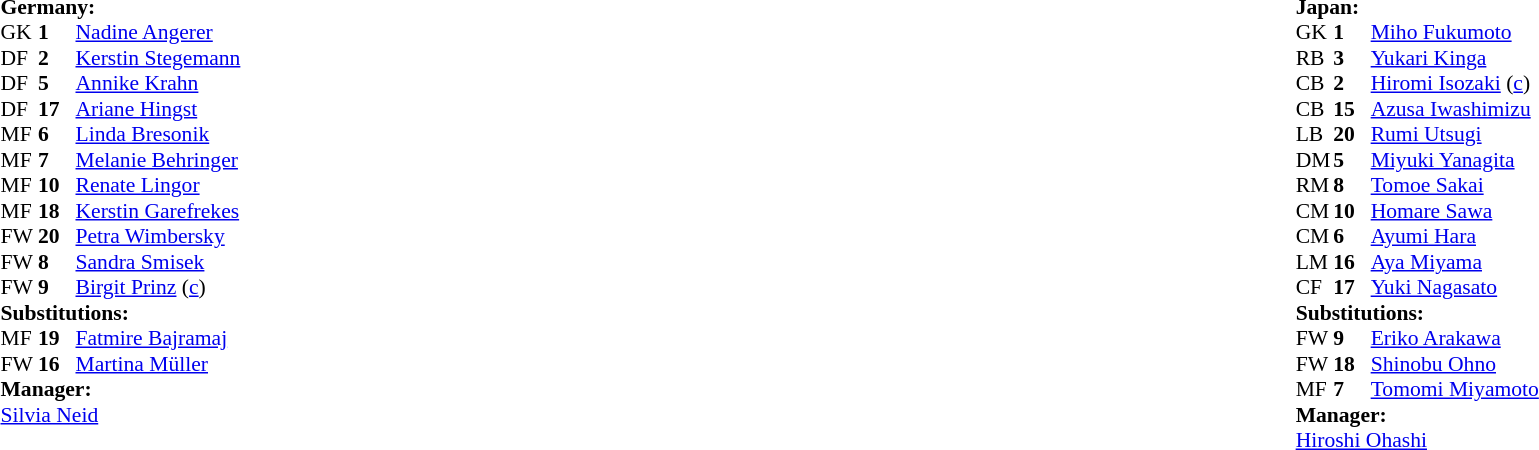<table width="100%">
<tr>
<td valign="top" width="50%"><br><table style="font-size: 90%" cellspacing="0" cellpadding="0">
<tr>
<td colspan=4><br><strong>Germany:</strong></td>
</tr>
<tr>
<th width="25"></th>
<th width="25"></th>
</tr>
<tr>
<td>GK</td>
<td><strong>1</strong></td>
<td><a href='#'>Nadine Angerer</a></td>
</tr>
<tr>
<td>DF</td>
<td><strong>2</strong></td>
<td><a href='#'>Kerstin Stegemann</a></td>
</tr>
<tr>
<td>DF</td>
<td><strong>5</strong></td>
<td><a href='#'>Annike Krahn</a></td>
</tr>
<tr>
<td>DF</td>
<td><strong>17</strong></td>
<td><a href='#'>Ariane Hingst</a></td>
</tr>
<tr>
<td>MF</td>
<td><strong>6</strong></td>
<td><a href='#'>Linda Bresonik</a></td>
</tr>
<tr>
<td>MF</td>
<td><strong>7</strong></td>
<td><a href='#'>Melanie Behringer</a></td>
<td></td>
<td></td>
</tr>
<tr>
<td>MF</td>
<td><strong>10</strong></td>
<td><a href='#'>Renate Lingor</a></td>
</tr>
<tr>
<td>MF</td>
<td><strong>18</strong></td>
<td><a href='#'>Kerstin Garefrekes</a></td>
<td></td>
</tr>
<tr>
<td>FW</td>
<td><strong>20</strong></td>
<td><a href='#'>Petra Wimbersky</a></td>
</tr>
<tr>
<td>FW</td>
<td><strong>8</strong></td>
<td><a href='#'>Sandra Smisek</a></td>
<td></td>
<td></td>
</tr>
<tr>
<td>FW</td>
<td><strong>9</strong></td>
<td><a href='#'>Birgit Prinz</a> (<a href='#'>c</a>)</td>
</tr>
<tr>
<td colspan=3><strong>Substitutions:</strong></td>
</tr>
<tr>
<td>MF</td>
<td><strong>19</strong></td>
<td><a href='#'>Fatmire Bajramaj</a></td>
<td></td>
<td></td>
</tr>
<tr>
<td>FW</td>
<td><strong>16</strong></td>
<td><a href='#'>Martina Müller</a></td>
<td></td>
<td></td>
</tr>
<tr>
<td colspan=3><strong>Manager:</strong></td>
</tr>
<tr>
<td colspan=3> <a href='#'>Silvia Neid</a></td>
</tr>
</table>
</td>
<td valign="top" width="50%"><br><table style="font-size: 90%" cellspacing="0" cellpadding="0" align="center">
<tr>
<td colspan=4><br><strong>Japan:</strong></td>
</tr>
<tr>
<th width=25></th>
<th width=25></th>
</tr>
<tr>
<td>GK</td>
<td><strong>1</strong></td>
<td><a href='#'>Miho Fukumoto</a></td>
</tr>
<tr>
<td>RB</td>
<td><strong>3</strong></td>
<td><a href='#'>Yukari Kinga</a></td>
</tr>
<tr>
<td>CB</td>
<td><strong>2</strong></td>
<td><a href='#'>Hiromi Isozaki</a> (<a href='#'>c</a>)</td>
</tr>
<tr>
<td>CB</td>
<td><strong>15</strong></td>
<td><a href='#'>Azusa Iwashimizu</a></td>
</tr>
<tr>
<td>LB</td>
<td><strong>20</strong></td>
<td><a href='#'>Rumi Utsugi</a></td>
</tr>
<tr>
<td>DM</td>
<td><strong>5</strong></td>
<td><a href='#'>Miyuki Yanagita</a></td>
</tr>
<tr>
<td>RM</td>
<td><strong>8</strong></td>
<td><a href='#'>Tomoe Sakai</a></td>
<td></td>
</tr>
<tr>
<td>CM</td>
<td><strong>10</strong></td>
<td><a href='#'>Homare Sawa</a></td>
</tr>
<tr>
<td>CM</td>
<td><strong>6</strong></td>
<td><a href='#'>Ayumi Hara</a></td>
</tr>
<tr>
<td>LM</td>
<td><strong>16</strong></td>
<td><a href='#'>Aya Miyama</a></td>
<td></td>
<td></td>
</tr>
<tr>
<td>CF</td>
<td><strong>17</strong></td>
<td><a href='#'>Yuki Nagasato</a></td>
<td></td>
<td></td>
</tr>
<tr>
<td colspan=3><strong>Substitutions:</strong></td>
</tr>
<tr>
<td>FW</td>
<td><strong>9</strong></td>
<td><a href='#'>Eriko Arakawa</a></td>
<td></td>
<td></td>
</tr>
<tr>
<td>FW</td>
<td><strong>18</strong></td>
<td><a href='#'>Shinobu Ohno</a></td>
<td></td>
<td></td>
</tr>
<tr>
<td>MF</td>
<td><strong>7</strong></td>
<td><a href='#'>Tomomi Miyamoto</a></td>
<td></td>
<td></td>
</tr>
<tr>
<td colspan=3><strong>Manager:</strong></td>
</tr>
<tr>
<td colspan=4> <a href='#'>Hiroshi Ohashi</a></td>
</tr>
</table>
</td>
</tr>
</table>
